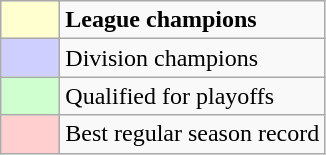<table class="wikitable">
<tr>
<td style="background:#FFFFCF; width:2em"></td>
<td><strong>League champions</strong></td>
</tr>
<tr>
<td style="background:#CFCFFF; width:2em"></td>
<td>Division champions</td>
</tr>
<tr>
<td style="background:#CFFFCF; width:2em"></td>
<td>Qualified for playoffs</td>
</tr>
<tr>
<td style="background:#FFCFCF; width:2em"></td>
<td>Best regular season record</td>
</tr>
</table>
